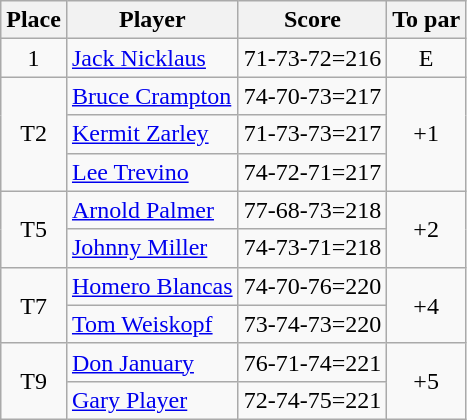<table class=wikitable>
<tr>
<th>Place</th>
<th>Player</th>
<th>Score</th>
<th>To par</th>
</tr>
<tr>
<td align=center>1</td>
<td> <a href='#'>Jack Nicklaus</a></td>
<td>71-73-72=216</td>
<td align=center>E</td>
</tr>
<tr>
<td align=center rowspan=3>T2</td>
<td> <a href='#'>Bruce Crampton</a></td>
<td>74-70-73=217</td>
<td rowspan=3 align=center>+1</td>
</tr>
<tr>
<td> <a href='#'>Kermit Zarley</a></td>
<td>71-73-73=217</td>
</tr>
<tr>
<td> <a href='#'>Lee Trevino</a></td>
<td>74-72-71=217</td>
</tr>
<tr>
<td rowspan= 2 align=center>T5</td>
<td> <a href='#'>Arnold Palmer</a></td>
<td>77-68-73=218</td>
<td rowspan=2 align=center>+2</td>
</tr>
<tr>
<td> <a href='#'>Johnny Miller</a></td>
<td>74-73-71=218</td>
</tr>
<tr>
<td rowspan=2 align=center>T7</td>
<td> <a href='#'>Homero Blancas</a></td>
<td>74-70-76=220</td>
<td rowspan=2 align=center>+4</td>
</tr>
<tr>
<td> <a href='#'>Tom Weiskopf</a></td>
<td>73-74-73=220</td>
</tr>
<tr>
<td rowspan=2 align=center>T9</td>
<td> <a href='#'>Don January</a></td>
<td>76-71-74=221</td>
<td rowspan=2 align=center>+5</td>
</tr>
<tr>
<td> <a href='#'>Gary Player</a></td>
<td>72-74-75=221</td>
</tr>
</table>
